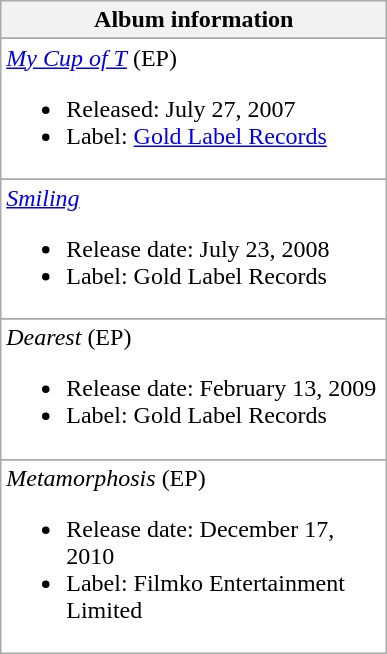<table class="wikitable">
<tr>
<th align="left" width="250px">Album information</th>
</tr>
<tr>
</tr>
<tr bgcolor="#FFFFFF">
<td align="left"><em><a href='#'>My Cup of T</a></em> (EP)<br><ul><li>Released: July 27, 2007</li><li>Label: <a href='#'>Gold Label Records</a></li></ul></td>
</tr>
<tr>
</tr>
<tr bgcolor="#FFFFFF">
<td align="left"><em><a href='#'>Smiling</a></em><br><ul><li>Release date: July 23, 2008</li><li>Label: Gold Label Records</li></ul></td>
</tr>
<tr>
</tr>
<tr bgcolor="#FFFFFF">
<td align="left"><em>Dearest</em> (EP)<br><ul><li>Release date: February 13, 2009</li><li>Label: Gold Label Records</li></ul></td>
</tr>
<tr>
</tr>
<tr bgcolor="#FFFFFF">
<td align="left"><em>Metamorphosis</em> (EP)<br><ul><li>Release date: December 17, 2010</li><li>Label: Filmko Entertainment Limited</li></ul></td>
</tr>
</table>
